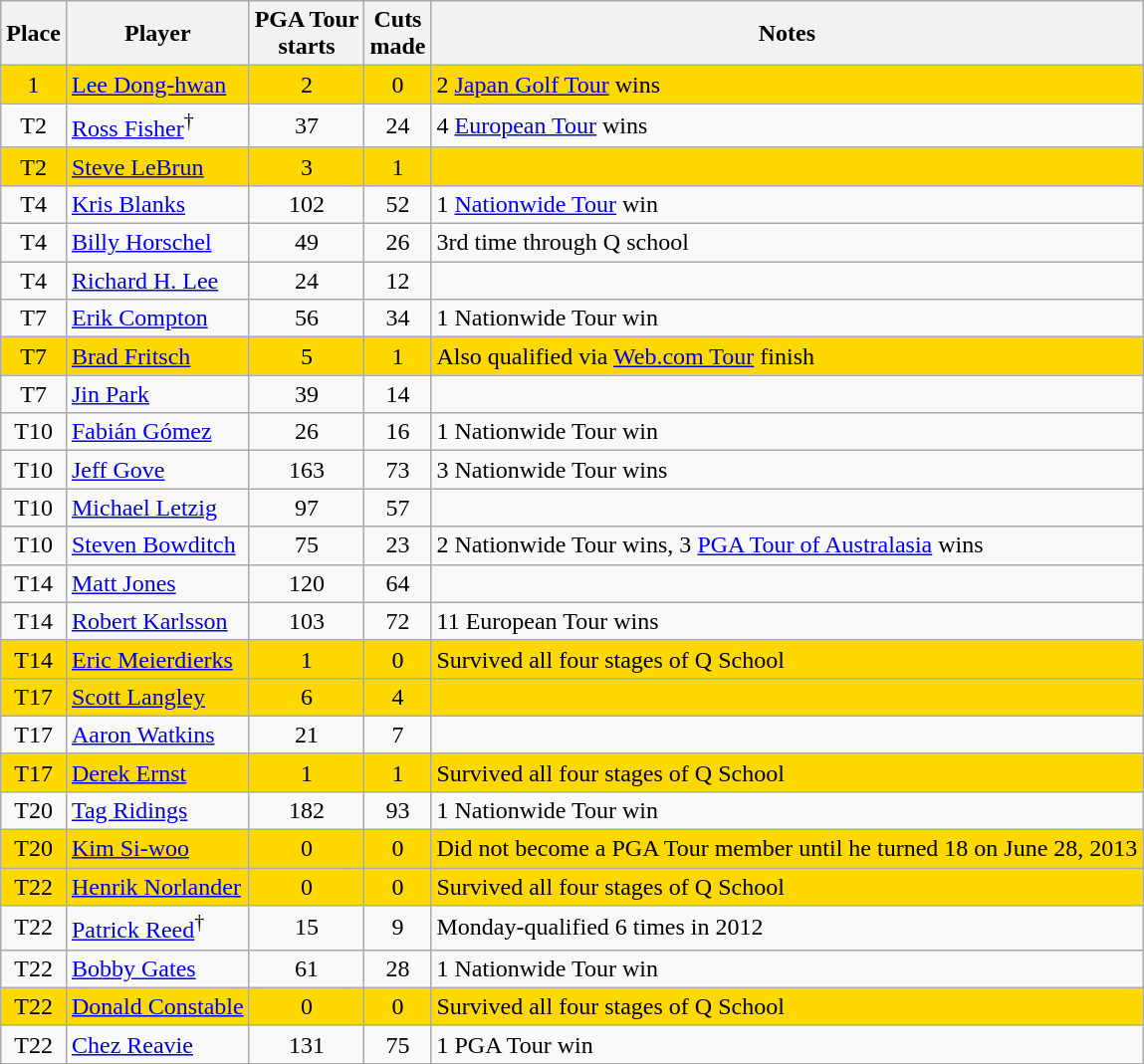<table class="sortable wikitable" style="text-align:center">
<tr>
<th>Place</th>
<th>Player</th>
<th>PGA Tour<br>starts</th>
<th>Cuts<br>made</th>
<th>Notes</th>
</tr>
<tr style="background:#FFD800;">
<td>1</td>
<td align=left> <a href='#'>Lee Dong-hwan</a></td>
<td>2</td>
<td>0</td>
<td align=left>2 <a href='#'>Japan Golf Tour</a> wins</td>
</tr>
<tr>
<td>T2</td>
<td align=left> <a href='#'>Ross Fisher</a><sup>†</sup></td>
<td>37</td>
<td>24</td>
<td align=left>4 <a href='#'>European Tour</a> wins</td>
</tr>
<tr style="background:#FFD800;">
<td>T2</td>
<td align=left> <a href='#'>Steve LeBrun</a></td>
<td>3</td>
<td>1</td>
<td align=left></td>
</tr>
<tr>
<td>T4</td>
<td align=left> <a href='#'>Kris Blanks</a></td>
<td>102</td>
<td>52</td>
<td align=left>1 <a href='#'>Nationwide Tour</a> win</td>
</tr>
<tr>
<td>T4</td>
<td align=left> <a href='#'>Billy Horschel</a></td>
<td>49</td>
<td>26</td>
<td align=left>3rd time through Q school</td>
</tr>
<tr>
<td>T4</td>
<td align=left> <a href='#'>Richard H. Lee</a></td>
<td>24</td>
<td>12</td>
<td align=left></td>
</tr>
<tr>
<td>T7</td>
<td align=left> <a href='#'>Erik Compton</a></td>
<td>56</td>
<td>34</td>
<td align=left>1 Nationwide Tour win</td>
</tr>
<tr style="background:#FFD800;">
<td>T7</td>
<td align=left> <a href='#'>Brad Fritsch</a></td>
<td>5</td>
<td>1</td>
<td align=left>Also qualified via <a href='#'>Web.com Tour</a> finish</td>
</tr>
<tr>
<td>T7</td>
<td align=left> <a href='#'>Jin Park</a></td>
<td>39</td>
<td>14</td>
<td align=left></td>
</tr>
<tr>
<td>T10</td>
<td align=left> <a href='#'>Fabián Gómez</a></td>
<td>26</td>
<td>16</td>
<td align=left>1 Nationwide Tour win</td>
</tr>
<tr>
<td>T10</td>
<td align=left> <a href='#'>Jeff Gove</a></td>
<td>163</td>
<td>73</td>
<td align=left>3 Nationwide Tour wins</td>
</tr>
<tr>
<td>T10</td>
<td align=left> <a href='#'>Michael Letzig</a></td>
<td>97</td>
<td>57</td>
<td align=left></td>
</tr>
<tr>
<td>T10</td>
<td align=left> <a href='#'>Steven Bowditch</a></td>
<td>75</td>
<td>23</td>
<td align=left>2 Nationwide Tour wins, 3 <a href='#'>PGA Tour of Australasia</a> wins</td>
</tr>
<tr>
<td>T14</td>
<td align=left> <a href='#'>Matt Jones</a></td>
<td>120</td>
<td>64</td>
<td align=left></td>
</tr>
<tr>
<td>T14</td>
<td align=left> <a href='#'>Robert Karlsson</a></td>
<td>103</td>
<td>72</td>
<td align=left>11 European Tour wins</td>
</tr>
<tr style="background:#FFD800;">
<td>T14</td>
<td align=left> <a href='#'>Eric Meierdierks</a></td>
<td>1</td>
<td>0</td>
<td align=left>Survived all four stages of Q School</td>
</tr>
<tr style="background:#FFD800;">
<td>T17</td>
<td align=left> <a href='#'>Scott Langley</a></td>
<td>6</td>
<td>4</td>
<td align=left></td>
</tr>
<tr>
<td>T17</td>
<td align=left> <a href='#'>Aaron Watkins</a></td>
<td>21</td>
<td>7</td>
<td align=left></td>
</tr>
<tr style="background:#FFD800;">
<td>T17</td>
<td align=left> <a href='#'>Derek Ernst</a></td>
<td>1</td>
<td>1</td>
<td align=left>Survived all four stages of Q School</td>
</tr>
<tr>
<td>T20</td>
<td align=left> <a href='#'>Tag Ridings</a></td>
<td>182</td>
<td>93</td>
<td align=left>1 Nationwide Tour win</td>
</tr>
<tr style="background:#FFD800;">
<td>T20</td>
<td align=left> <a href='#'>Kim Si-woo</a></td>
<td>0</td>
<td>0</td>
<td align=left>Did not become a PGA Tour member until he turned 18 on June 28, 2013</td>
</tr>
<tr style="background:#FFD800;">
<td>T22</td>
<td align=left> <a href='#'>Henrik Norlander</a></td>
<td>0</td>
<td>0</td>
<td align=left>Survived all four stages of Q School</td>
</tr>
<tr>
<td>T22</td>
<td align=left> <a href='#'>Patrick Reed</a><sup>†</sup></td>
<td>15</td>
<td>9</td>
<td align=left>Monday-qualified 6 times in 2012</td>
</tr>
<tr>
<td>T22</td>
<td align=left> <a href='#'>Bobby Gates</a></td>
<td>61</td>
<td>28</td>
<td align=left>1 Nationwide Tour win</td>
</tr>
<tr style="background:#FFD800;">
<td>T22</td>
<td align=left> <a href='#'>Donald Constable</a></td>
<td>0</td>
<td>0</td>
<td align=left>Survived all four stages of Q School</td>
</tr>
<tr>
<td>T22</td>
<td align=left> <a href='#'>Chez Reavie</a></td>
<td>131</td>
<td>75</td>
<td align=left>1 PGA Tour win</td>
</tr>
</table>
